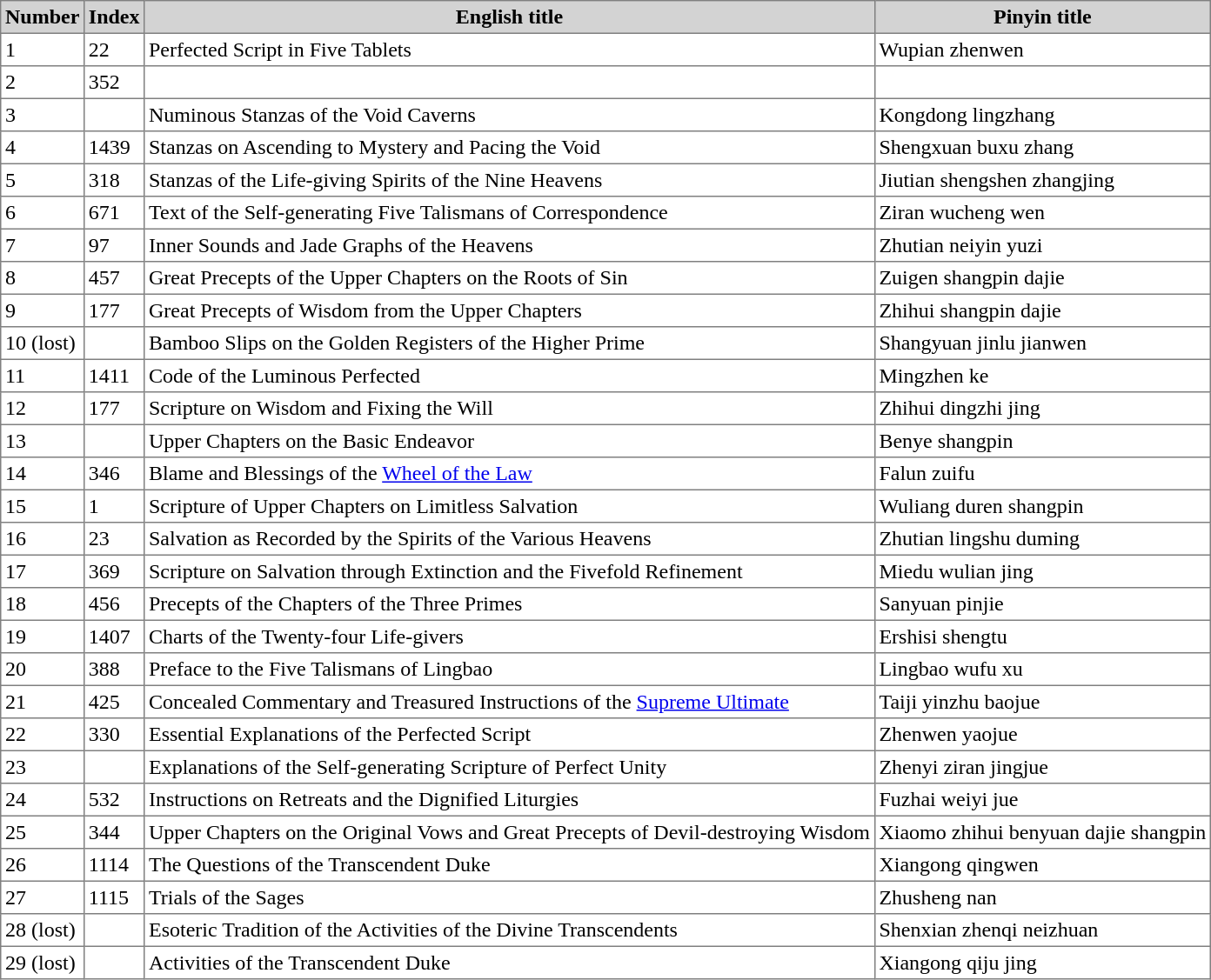<table class="toccolours" border="1" cellpadding="3" style="border-collapse:collapse">
<tr bgcolor=lightgrey>
<th>Number</th>
<th>Index</th>
<th>English title</th>
<th>Pinyin title</th>
</tr>
<tr>
<td>1</td>
<td>22</td>
<td align=left>Perfected Script in Five Tablets</td>
<td align=left>Wupian zhenwen</td>
</tr>
<tr>
<td>2</td>
<td>352</td>
<td align=left></td>
<td align=left></td>
</tr>
<tr>
<td>3</td>
<td></td>
<td align=left>Numinous Stanzas of the Void Caverns</td>
<td align=left>Kongdong lingzhang</td>
</tr>
<tr>
<td>4</td>
<td>1439</td>
<td align=left>Stanzas on Ascending to Mystery and Pacing the Void</td>
<td align=left>Shengxuan buxu zhang</td>
</tr>
<tr>
<td>5</td>
<td>318</td>
<td align=left>Stanzas of the Life-giving Spirits of the Nine Heavens</td>
<td align=left>Jiutian shengshen zhangjing</td>
</tr>
<tr>
<td>6</td>
<td>671</td>
<td align=left>Text of the Self-generating Five Talismans of Correspondence</td>
<td align=left>Ziran wucheng wen</td>
</tr>
<tr>
<td>7</td>
<td>97</td>
<td align=left>Inner Sounds and Jade Graphs of the Heavens</td>
<td align=left>Zhutian neiyin yuzi</td>
</tr>
<tr>
<td>8</td>
<td>457</td>
<td align=left>Great Precepts of the Upper Chapters on the Roots of Sin</td>
<td align=left>Zuigen shangpin dajie</td>
</tr>
<tr>
<td>9</td>
<td>177</td>
<td align=cleft>Great Precepts of Wisdom from the Upper Chapters</td>
<td align=left>Zhihui shangpin dajie</td>
</tr>
<tr>
<td>10 (lost)</td>
<td></td>
<td align=left>Bamboo Slips on the Golden Registers of the Higher Prime</td>
<td align=left>Shangyuan jinlu jianwen</td>
</tr>
<tr>
<td>11</td>
<td>1411</td>
<td align=left>Code of the Luminous Perfected</td>
<td align=left>Mingzhen ke</td>
</tr>
<tr>
<td>12</td>
<td>177</td>
<td align=left>Scripture on Wisdom and Fixing the Will</td>
<td align=left>Zhihui dingzhi jing</td>
</tr>
<tr>
<td>13</td>
<td></td>
<td align=left>Upper Chapters on the Basic Endeavor</td>
<td align=left>Benye shangpin</td>
</tr>
<tr>
<td>14</td>
<td>346</td>
<td align=left>Blame and Blessings of the <a href='#'>Wheel of the Law</a></td>
<td align=left>Falun zuifu</td>
</tr>
<tr>
<td>15</td>
<td>1</td>
<td align=left>Scripture of Upper Chapters on Limitless Salvation</td>
<td align=left>Wuliang duren shangpin</td>
</tr>
<tr>
<td>16</td>
<td>23</td>
<td align=left>Salvation as Recorded by the Spirits of the Various Heavens</td>
<td align=left>Zhutian lingshu duming</td>
</tr>
<tr>
<td>17</td>
<td>369</td>
<td align=left>Scripture on Salvation through Extinction and the Fivefold Refinement</td>
<td align=left>Miedu wulian jing</td>
</tr>
<tr>
<td>18</td>
<td>456</td>
<td align=left>Precepts of the Chapters of the Three Primes</td>
<td align=left>Sanyuan pinjie</td>
</tr>
<tr>
<td>19</td>
<td>1407</td>
<td align=left>Charts of the Twenty-four Life-givers</td>
<td align=left>Ershisi shengtu</td>
</tr>
<tr>
<td>20</td>
<td>388</td>
<td align=left>Preface to the Five Talismans of Lingbao</td>
<td align=left>Lingbao wufu xu </td>
</tr>
<tr>
<td>21</td>
<td>425</td>
<td align=left>Concealed Commentary and Treasured Instructions of the <a href='#'>Supreme Ultimate</a></td>
<td align=left>Taiji yinzhu baojue</td>
</tr>
<tr>
<td>22</td>
<td>330</td>
<td align=left>Essential Explanations of the Perfected Script</td>
<td align=left>Zhenwen yaojue</td>
</tr>
<tr>
<td>23</td>
<td></td>
<td align=left>Explanations of the Self-generating Scripture of Perfect Unity</td>
<td align=left>Zhenyi ziran jingjue</td>
</tr>
<tr>
<td>24</td>
<td>532</td>
<td align=left>Instructions on Retreats and the Dignified Liturgies</td>
<td align=left>Fuzhai weiyi jue</td>
</tr>
<tr>
<td>25</td>
<td>344</td>
<td align=left>Upper Chapters on the Original Vows and Great Precepts of Devil-destroying Wisdom</td>
<td align=left>Xiaomo zhihui benyuan dajie shangpin</td>
</tr>
<tr>
<td>26</td>
<td>1114</td>
<td align=left>The Questions of the Transcendent Duke</td>
<td align=left>Xiangong qingwen</td>
</tr>
<tr>
<td>27</td>
<td>1115</td>
<td align=left>Trials of the Sages</td>
<td align=left>Zhusheng nan</td>
</tr>
<tr>
<td>28 (lost)</td>
<td></td>
<td align=left>Esoteric Tradition of the Activities of the Divine Transcendents</td>
<td align=left>Shenxian zhenqi neizhuan</td>
</tr>
<tr>
<td>29 (lost)</td>
<td></td>
<td align=left>Activities of the Transcendent Duke</td>
<td align=left>Xiangong qiju jing</td>
</tr>
</table>
